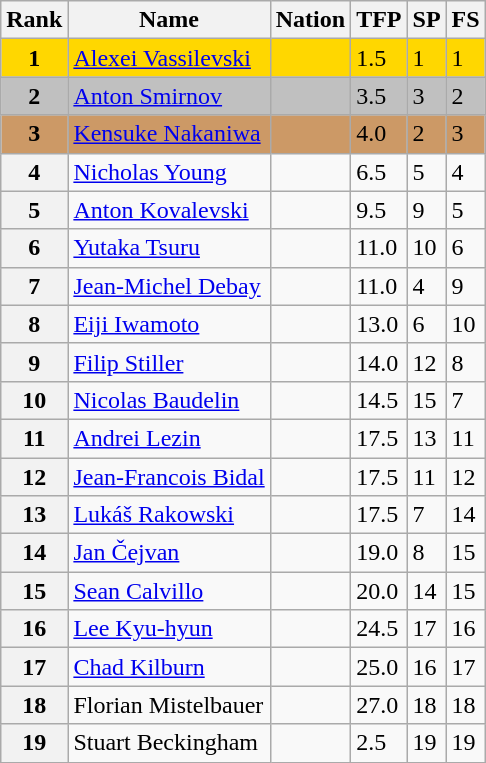<table class="wikitable sortable">
<tr>
<th>Rank</th>
<th>Name</th>
<th>Nation</th>
<th>TFP</th>
<th>SP</th>
<th>FS</th>
</tr>
<tr bgcolor="gold">
<td align="center"><strong>1</strong></td>
<td><a href='#'>Alexei Vassilevski</a></td>
<td></td>
<td>1.5</td>
<td>1</td>
<td>1</td>
</tr>
<tr bgcolor="silver">
<td align="center"><strong>2</strong></td>
<td><a href='#'>Anton Smirnov</a></td>
<td></td>
<td>3.5</td>
<td>3</td>
<td>2</td>
</tr>
<tr bgcolor="cc9966">
<td align="center"><strong>3</strong></td>
<td><a href='#'>Kensuke Nakaniwa</a></td>
<td></td>
<td>4.0</td>
<td>2</td>
<td>3</td>
</tr>
<tr>
<th>4</th>
<td><a href='#'>Nicholas Young</a></td>
<td></td>
<td>6.5</td>
<td>5</td>
<td>4</td>
</tr>
<tr>
<th>5</th>
<td><a href='#'>Anton Kovalevski</a></td>
<td></td>
<td>9.5</td>
<td>9</td>
<td>5</td>
</tr>
<tr>
<th>6</th>
<td><a href='#'>Yutaka Tsuru</a></td>
<td></td>
<td>11.0</td>
<td>10</td>
<td>6</td>
</tr>
<tr>
<th>7</th>
<td><a href='#'>Jean-Michel Debay</a></td>
<td></td>
<td>11.0</td>
<td>4</td>
<td>9</td>
</tr>
<tr>
<th>8</th>
<td><a href='#'>Eiji Iwamoto</a></td>
<td></td>
<td>13.0</td>
<td>6</td>
<td>10</td>
</tr>
<tr>
<th>9</th>
<td><a href='#'>Filip Stiller</a></td>
<td></td>
<td>14.0</td>
<td>12</td>
<td>8</td>
</tr>
<tr>
<th>10</th>
<td><a href='#'>Nicolas Baudelin</a></td>
<td></td>
<td>14.5</td>
<td>15</td>
<td>7</td>
</tr>
<tr>
<th>11</th>
<td><a href='#'>Andrei Lezin</a></td>
<td></td>
<td>17.5</td>
<td>13</td>
<td>11</td>
</tr>
<tr>
<th>12</th>
<td><a href='#'>Jean-Francois Bidal</a></td>
<td></td>
<td>17.5</td>
<td>11</td>
<td>12</td>
</tr>
<tr>
<th>13</th>
<td><a href='#'>Lukáš Rakowski</a></td>
<td></td>
<td>17.5</td>
<td>7</td>
<td>14</td>
</tr>
<tr>
<th>14</th>
<td><a href='#'>Jan Čejvan</a></td>
<td></td>
<td>19.0</td>
<td>8</td>
<td>15</td>
</tr>
<tr>
<th>15</th>
<td><a href='#'>Sean Calvillo</a></td>
<td></td>
<td>20.0</td>
<td>14</td>
<td>15</td>
</tr>
<tr>
<th>16</th>
<td><a href='#'>Lee Kyu-hyun</a></td>
<td></td>
<td>24.5</td>
<td>17</td>
<td>16</td>
</tr>
<tr>
<th>17</th>
<td><a href='#'>Chad Kilburn</a></td>
<td></td>
<td>25.0</td>
<td>16</td>
<td>17</td>
</tr>
<tr>
<th>18</th>
<td>Florian Mistelbauer</td>
<td></td>
<td>27.0</td>
<td>18</td>
<td>18</td>
</tr>
<tr>
<th>19</th>
<td>Stuart Beckingham</td>
<td></td>
<td>2.5</td>
<td>19</td>
<td>19</td>
</tr>
</table>
